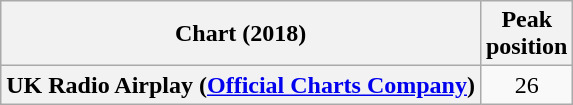<table class="wikitable plainrowheaders">
<tr>
<th scope="col">Chart (2018)</th>
<th scope="col">Peak<br>position</th>
</tr>
<tr>
<th scope="row">UK Radio Airplay (<a href='#'>Official Charts Company</a>)</th>
<td align="center">26</td>
</tr>
</table>
